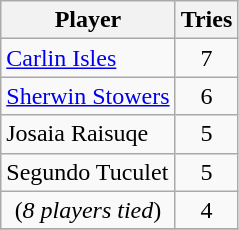<table class="wikitable sortable">
<tr>
<th>Player</th>
<th>Tries</th>
</tr>
<tr>
<td> <a href='#'>Carlin Isles</a></td>
<td align=center>7</td>
</tr>
<tr>
<td> <a href='#'>Sherwin Stowers</a></td>
<td align=center>6</td>
</tr>
<tr>
<td> Josaia Raisuqe</td>
<td align=center>5</td>
</tr>
<tr>
<td> Segundo Tuculet</td>
<td align=center>5</td>
</tr>
<tr>
<td align=center>(<em>8 players tied</em>)</td>
<td align=center>4</td>
</tr>
<tr>
</tr>
</table>
